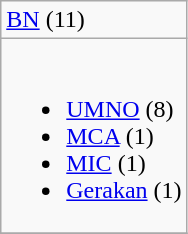<table class="wikitable">
<tr>
<td> <a href='#'>BN</a> (11)</td>
</tr>
<tr>
<td><br><ul><li> <a href='#'>UMNO</a> (8)</li><li> <a href='#'>MCA</a> (1)</li><li> <a href='#'>MIC</a> (1)</li><li> <a href='#'>Gerakan</a> (1)</li></ul></td>
</tr>
<tr>
</tr>
</table>
